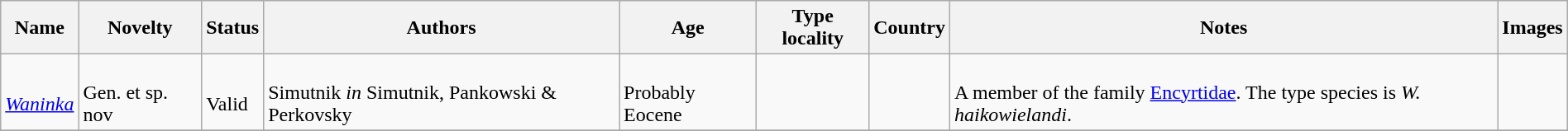<table class="wikitable sortable" align="center" width="100%">
<tr>
<th>Name</th>
<th>Novelty</th>
<th>Status</th>
<th>Authors</th>
<th>Age</th>
<th>Type locality</th>
<th>Country</th>
<th>Notes</th>
<th>Images</th>
</tr>
<tr>
<td><br><em><a href='#'>Waninka</a></em></td>
<td><br>Gen. et sp. nov</td>
<td><br>Valid</td>
<td><br>Simutnik <em>in</em> Simutnik, Pankowski & Perkovsky</td>
<td><br>Probably Eocene</td>
<td></td>
<td><br></td>
<td><br>A member of the family <a href='#'>Encyrtidae</a>. The type species is <em>W. haikowielandi</em>.</td>
<td></td>
</tr>
<tr>
</tr>
</table>
